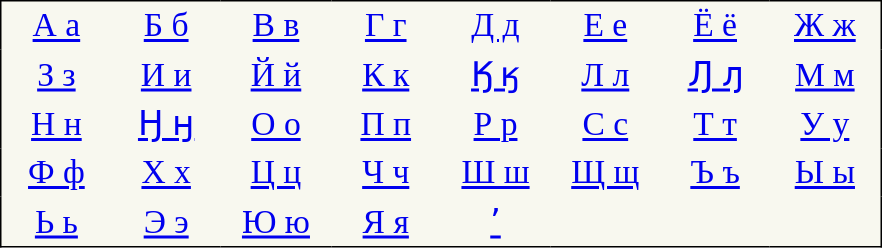<table style="font-family:Arial Unicode MS; font-size:1.4em; border-color:#000000; border-width:1px; border-style:solid; border-collapse:collapse; background-color:#F8F8EF">
<tr>
<td style="width:3em; text-align:center; padding: 3px;"><a href='#'>А а</a></td>
<td style="width:3em; text-align:center; padding: 3px;"><a href='#'>Б б</a></td>
<td style="width:3em; text-align:center; padding: 3px;"><a href='#'>В в</a></td>
<td style="width:3em; text-align:center; padding: 3px;"><a href='#'>Г г</a></td>
<td style="width:3em; text-align:center; padding: 3px;"><a href='#'>Д д</a></td>
<td style="width:3em; text-align:center; padding: 3px;"><a href='#'>Е е</a></td>
<td style="width:3em; text-align:center; padding: 3px;"><a href='#'>Ё ё</a></td>
<td style="width:3em; text-align:center; padding: 3px;"><a href='#'>Ж ж</a></td>
</tr>
<tr>
<td style="width:3em; text-align:center; padding: 3px;"><a href='#'>З з</a></td>
<td style="width:3em; text-align:center; padding: 3px;"><a href='#'>И и</a></td>
<td style="width:3em; text-align:center; padding: 3px;"><a href='#'>Й й</a></td>
<td style="width:3em; text-align:center; padding: 3px;"><a href='#'>К к</a></td>
<td style="width:3em; text-align:center; padding: 3px;"><a href='#'>Ӄ ӄ</a></td>
<td style="width:3em; text-align:center; padding: 3px;"><a href='#'>Л л</a></td>
<td style="width:3em; text-align:center; padding: 3px;"><a href='#'>Ԓ ԓ</a></td>
<td style="width:3em; text-align:center; padding: 3px;"><a href='#'>М м</a></td>
</tr>
<tr>
<td style="width:3em; text-align:center; padding: 3px;"><a href='#'>Н н</a></td>
<td style="width:3em; text-align:center; padding: 3px;"><a href='#'>Ӈ ӈ</a></td>
<td style="width:3em; text-align:center; padding: 3px;"><a href='#'>О о</a></td>
<td style="width:3em; text-align:center; padding: 3px;"><a href='#'>П п</a></td>
<td style="width:3em; text-align:center; padding: 3px;"><a href='#'>Р р</a></td>
<td style="width:3em; text-align:center; padding: 3px;"><a href='#'>С с</a></td>
<td style="width:3em; text-align:center; padding: 3px;"><a href='#'>Т т</a></td>
<td style="width:3em; text-align:center; padding: 3px;"><a href='#'>У у</a></td>
</tr>
<tr>
<td style="width:3em; text-align:center; padding: 3px;"><a href='#'>Ф ф</a></td>
<td style="width:3em; text-align:center; padding: 3px;"><a href='#'>Х х</a></td>
<td style="width:3em; text-align:center; padding: 3px;"><a href='#'>Ц ц</a></td>
<td style="width:3em; text-align:center; padding: 3px;"><a href='#'>Ч ч</a></td>
<td style="width:3em; text-align:center; padding: 3px;"><a href='#'>Ш ш</a></td>
<td style="width:3em; text-align:center; padding: 3px;"><a href='#'>Щ щ</a></td>
<td style="width:3em; text-align:center; padding: 3px;"><a href='#'>Ъ ъ</a></td>
<td style="width:3em; text-align:center; padding: 3px;"><a href='#'>Ы ы</a></td>
</tr>
<tr>
<td style="width:3em; text-align:center; padding: 3px;"><a href='#'>Ь ь</a></td>
<td style="width:3em; text-align:center; padding: 3px;"><a href='#'>Э э</a></td>
<td style="width:3em; text-align:center; padding: 3px;"><a href='#'>Ю ю</a></td>
<td style="width:3em; text-align:center; padding: 3px;"><a href='#'>Я я</a></td>
<td style="width:3em; text-align:center; padding: 3px;"><a href='#'>ʼ</a></td>
<td></td>
<td></td>
<td></td>
</tr>
</table>
